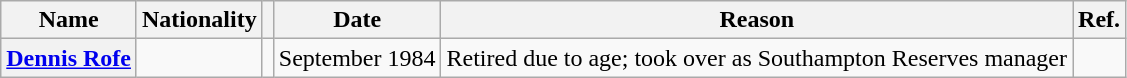<table class="wikitable plainrowheaders">
<tr>
<th scope="col">Name</th>
<th scope="col">Nationality</th>
<th scope="col"></th>
<th scope="col">Date</th>
<th scope="col">Reason</th>
<th scope="col">Ref.</th>
</tr>
<tr>
<th scope="row"><a href='#'>Dennis Rofe</a></th>
<td></td>
<td align="center"></td>
<td>September 1984</td>
<td>Retired due to age; took over as Southampton Reserves manager</td>
<td align="center"></td>
</tr>
</table>
